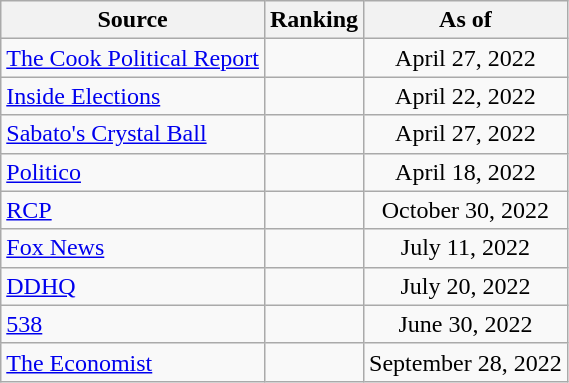<table class="wikitable" style="text-align:center">
<tr>
<th>Source</th>
<th>Ranking</th>
<th>As of</th>
</tr>
<tr>
<td align=left><a href='#'>The Cook Political Report</a></td>
<td></td>
<td>April 27, 2022</td>
</tr>
<tr>
<td align=left><a href='#'>Inside Elections</a></td>
<td></td>
<td>April 22, 2022</td>
</tr>
<tr>
<td align=left><a href='#'>Sabato's Crystal Ball</a></td>
<td></td>
<td>April 27, 2022</td>
</tr>
<tr>
<td align="left"><a href='#'>Politico</a></td>
<td></td>
<td>April 18, 2022</td>
</tr>
<tr>
<td align="left"><a href='#'>RCP</a></td>
<td></td>
<td>October 30, 2022</td>
</tr>
<tr>
<td align=left><a href='#'>Fox News</a></td>
<td></td>
<td>July 11, 2022</td>
</tr>
<tr>
<td align="left"><a href='#'>DDHQ</a></td>
<td></td>
<td>July 20, 2022</td>
</tr>
<tr>
<td align="left"><a href='#'>538</a></td>
<td></td>
<td>June 30, 2022</td>
</tr>
<tr>
<td align="left"><a href='#'>The Economist</a></td>
<td></td>
<td>September 28, 2022</td>
</tr>
</table>
